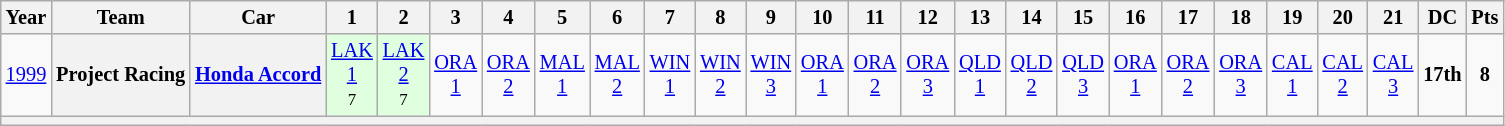<table class="wikitable" style="text-align:center; font-size:85%">
<tr>
<th>Year</th>
<th>Team</th>
<th>Car</th>
<th>1</th>
<th>2</th>
<th>3</th>
<th>4</th>
<th>5</th>
<th>6</th>
<th>7</th>
<th>8</th>
<th>9</th>
<th>10</th>
<th>11</th>
<th>12</th>
<th>13</th>
<th>14</th>
<th>15</th>
<th>16</th>
<th>17</th>
<th>18</th>
<th>19</th>
<th>20</th>
<th>21</th>
<th>DC</th>
<th>Pts</th>
</tr>
<tr>
<td><a href='#'>1999</a></td>
<th nowrap>Project Racing</th>
<th nowrap><a href='#'>Honda Accord</a></th>
<td style="background:#DFFFDF;"><a href='#'>LAK<br>1</a><br><small>7</small></td>
<td style="background:#DFFFDF;"><a href='#'>LAK<br>2</a><br><small>7</small></td>
<td><a href='#'>ORA<br>1</a><br><small></small></td>
<td><a href='#'>ORA<br>2</a><br><small></small></td>
<td><a href='#'>MAL<br>1</a><br><small></small></td>
<td><a href='#'>MAL<br>2</a><br><small></small></td>
<td><a href='#'>WIN<br>1</a><br><small></small></td>
<td><a href='#'>WIN<br>2</a><br><small></small></td>
<td><a href='#'>WIN<br>3</a><br><small></small></td>
<td><a href='#'>ORA<br>1</a><br><small></small></td>
<td><a href='#'>ORA<br>2</a><br><small></small></td>
<td><a href='#'>ORA<br>3</a><br><small></small></td>
<td><a href='#'>QLD<br>1</a><br><small></small></td>
<td><a href='#'>QLD<br>2</a><br><small></small></td>
<td><a href='#'>QLD<br>3</a><br><small></small></td>
<td><a href='#'>ORA<br>1</a><br><small></small></td>
<td><a href='#'>ORA<br>2</a><br><small></small></td>
<td><a href='#'>ORA<br>3</a><br><small></small></td>
<td><a href='#'>CAL<br>1</a><br><small></small></td>
<td><a href='#'>CAL<br>2</a><br><small></small></td>
<td><a href='#'>CAL<br>3</a><br><small></small></td>
<td><strong>17th</strong></td>
<td><strong>8</strong></td>
</tr>
<tr>
<th colspan="26"></th>
</tr>
</table>
